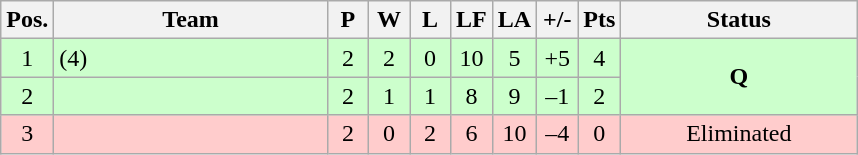<table class="wikitable" style="text-align:center; margin: 1em auto 1em auto, align:left">
<tr>
<th width=20>Pos.</th>
<th width=175>Team</th>
<th width=20>P</th>
<th width=20>W</th>
<th width=20>L</th>
<th width=20>LF</th>
<th width=20>LA</th>
<th width=20>+/-</th>
<th width=20>Pts</th>
<th width=150>Status</th>
</tr>
<tr style="background:#CCFFCC;">
<td>1</td>
<td style="text-align:left;"><strong></strong> (4)</td>
<td>2</td>
<td>2</td>
<td>0</td>
<td>10</td>
<td>5</td>
<td>+5</td>
<td>4</td>
<td rowspan=2><strong>Q</strong></td>
</tr>
<tr style="background:#CCFFCC;">
<td>2</td>
<td style="text-align:left;"><strong></strong></td>
<td>2</td>
<td>1</td>
<td>1</td>
<td>8</td>
<td>9</td>
<td>–1</td>
<td>2</td>
</tr>
<tr style="background:#FFCCCC;">
<td>3</td>
<td style="text-align:left;"></td>
<td>2</td>
<td>0</td>
<td>2</td>
<td>6</td>
<td>10</td>
<td>–4</td>
<td>0</td>
<td>Eliminated</td>
</tr>
</table>
